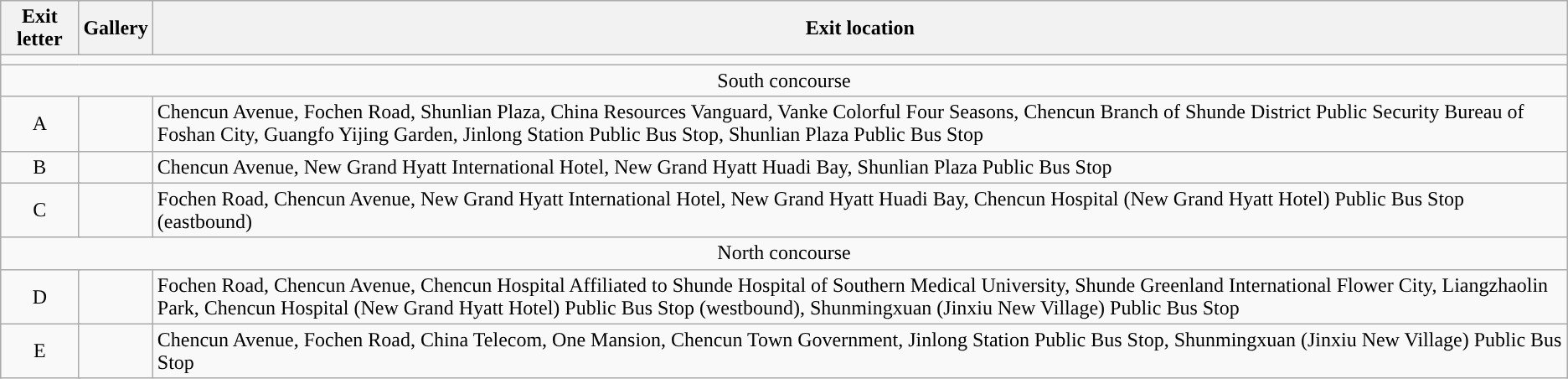<table class="wikitable">
<tr>
<th colspan="2" style="width:70px">Exit letter</th>
<th>Gallery</th>
<th>Exit location</th>
</tr>
<tr style="background:#">
<td colspan="4"></td>
</tr>
<tr>
<td align="center" colspan="4">South concourse</td>
</tr>
<tr>
<td colspan="2" align="center">A</td>
<td></td>
<td>Chencun Avenue, Fochen Road, Shunlian Plaza, China Resources Vanguard, Vanke Colorful Four Seasons, Chencun Branch of Shunde District Public Security Bureau of Foshan City, Guangfo Yijing Garden, Jinlong Station Public Bus Stop, Shunlian Plaza Public Bus Stop</td>
</tr>
<tr>
<td colspan="2" align="center">B</td>
<td></td>
<td>Chencun Avenue, New Grand Hyatt International Hotel, New Grand Hyatt Huadi Bay, Shunlian Plaza Public Bus Stop</td>
</tr>
<tr>
<td colspan="2" align="center">C</td>
<td></td>
<td>Fochen Road, Chencun Avenue, New Grand Hyatt International Hotel, New Grand Hyatt Huadi Bay, Chencun Hospital (New Grand Hyatt Hotel) Public Bus Stop (eastbound)</td>
</tr>
<tr>
<td align="center" colspan="4">North concourse</td>
</tr>
<tr>
<td colspan="2" align="center">D</td>
<td></td>
<td>Fochen Road, Chencun Avenue, Chencun Hospital Affiliated to Shunde Hospital of Southern Medical University, Shunde Greenland International Flower City, Liangzhaolin Park, Chencun Hospital (New Grand Hyatt Hotel) Public Bus Stop (westbound), Shunmingxuan (Jinxiu New Village) Public Bus Stop</td>
</tr>
<tr>
<td colspan="2" align="center">E</td>
<td></td>
<td>Chencun Avenue, Fochen Road, China Telecom, One Mansion, Chencun Town Government, Jinlong Station Public Bus Stop, Shunmingxuan (Jinxiu New Village) Public Bus Stop</td>
</tr>
</table>
